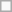<table class=wikitable>
<tr>
<td> </td>
</tr>
</table>
